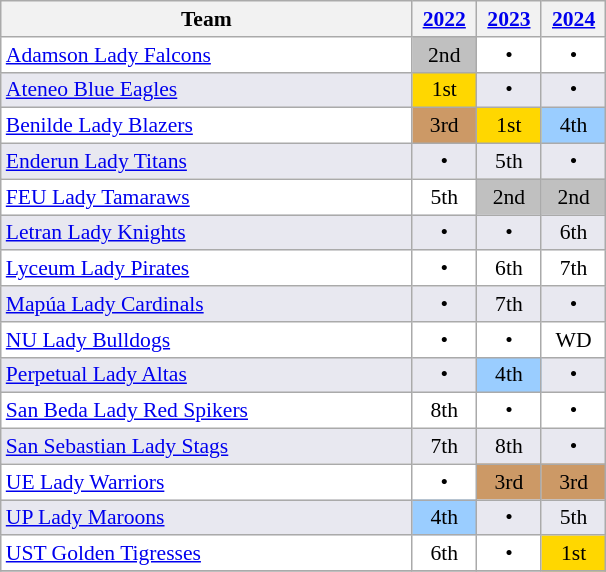<table class="wikitable sortable" style="width:32%; text-align:center; font-size:90%">
<tr bgcolor=>
<th rowspan=1 width=35%><strong>Team</strong></th>
<th colspan=1 width=2%><a href='#'>2022</a></th>
<th colspan=1 width=2%><a href='#'>2023</a></th>
<th colspan=1 width=2%><a href='#'>2024</a></th>
</tr>
<tr bgcolor= #FFFFFF>
<td align=left><a href='#'>Adamson Lady Falcons</a></td>
<td bgcolor=silver>2nd</td>
<td>•</td>
<td>•</td>
</tr>
<tr bgcolor= #E8E8F0>
<td align=left><a href='#'>Ateneo Blue Eagles</a></td>
<td bgcolor=gold>1st</td>
<td>•</td>
<td>•</td>
</tr>
<tr bgcolor= #FFFFFF>
<td align=left><a href='#'>Benilde Lady Blazers</a></td>
<td bgcolor=#cc9966>3rd</td>
<td bgcolor=gold>1st</td>
<td bgcolor=#9acdff>4th</td>
</tr>
<tr bgcolor= #E8E8F0>
<td align=left><a href='#'>Enderun Lady Titans</a></td>
<td>•</td>
<td>5th</td>
<td>•</td>
</tr>
<tr bgcolor= #FFFFFF>
<td align=left><a href='#'>FEU Lady Tamaraws</a></td>
<td>5th</td>
<td bgcolor=silver>2nd</td>
<td bgcolor=silver>2nd</td>
</tr>
<tr bgcolor= #E8E8F0>
<td align=left><a href='#'>Letran Lady Knights</a></td>
<td>•</td>
<td>•</td>
<td>6th</td>
</tr>
<tr bgcolor= #FFFFFF>
<td align=left><a href='#'>Lyceum Lady Pirates</a></td>
<td>•</td>
<td>6th</td>
<td>7th</td>
</tr>
<tr bgcolor= #E8E8F0>
<td align=left><a href='#'>Mapúa Lady Cardinals</a></td>
<td>•</td>
<td>7th</td>
<td>•</td>
</tr>
<tr bgcolor= #FFFFFF>
<td align=left><a href='#'>NU Lady Bulldogs</a></td>
<td>•</td>
<td>•</td>
<td>WD</td>
</tr>
<tr bgcolor= #E8E8F0>
<td align=left><a href='#'>Perpetual Lady Altas</a></td>
<td>•</td>
<td bgcolor=#9acdff>4th</td>
<td>•</td>
</tr>
<tr bgcolor= #FFFFFF>
<td align=left><a href='#'>San Beda Lady Red Spikers</a></td>
<td>8th</td>
<td>•</td>
<td>•</td>
</tr>
<tr bgcolor= #E8E8F0>
<td align=left><a href='#'>San Sebastian Lady Stags</a></td>
<td>7th</td>
<td>8th</td>
<td>•</td>
</tr>
<tr bgcolor= #FFFFFF>
<td align=left><a href='#'>UE Lady Warriors</a></td>
<td>•</td>
<td bgcolor=#cc9966>3rd</td>
<td bgcolor=#cc9966>3rd</td>
</tr>
<tr bgcolor= #E8E8F0>
<td align=left><a href='#'>UP Lady Maroons</a></td>
<td bgcolor=#9acdff>4th</td>
<td>•</td>
<td>5th</td>
</tr>
<tr bgcolor= #FFFFFF>
<td align=left><a href='#'>UST Golden Tigresses</a></td>
<td>6th</td>
<td>•</td>
<td bgcolor=gold>1st</td>
</tr>
<tr>
</tr>
</table>
